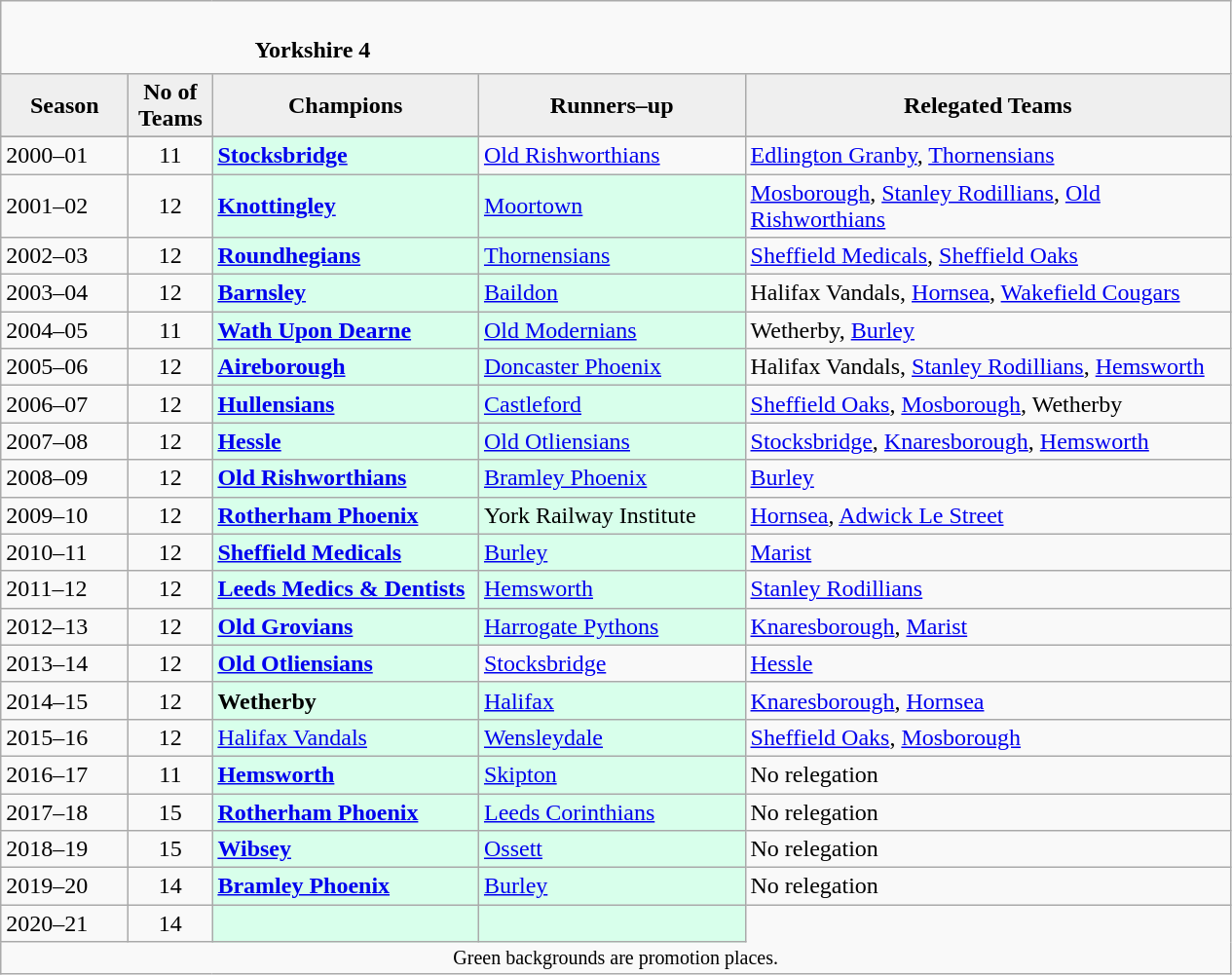<table class="wikitable" style="text-align: left;">
<tr>
<td colspan="11" cellpadding="0" cellspacing="0"><br><table border="0" style="width:100%;" cellpadding="0" cellspacing="0">
<tr>
<td style="width:20%; border:0;"></td>
<td style="border:0;"><strong>Yorkshire 4</strong></td>
<td style="width:20%; border:0;"></td>
</tr>
</table>
</td>
</tr>
<tr>
<th style="background:#efefef; width:80px;">Season</th>
<th style="background:#efefef; width:50px;">No of Teams</th>
<th style="background:#efefef; width:175px;">Champions</th>
<th style="background:#efefef; width:175px;">Runners–up</th>
<th style="background:#efefef; width:325px;">Relegated Teams</th>
</tr>
<tr align=left>
</tr>
<tr>
<td>2000–01</td>
<td style="text-align: center;">11</td>
<td style="background:#d8ffeb;"><strong><a href='#'>Stocksbridge</a></strong></td>
<td><a href='#'>Old Rishworthians</a></td>
<td><a href='#'>Edlington Granby</a>, <a href='#'>Thornensians</a></td>
</tr>
<tr>
<td>2001–02</td>
<td style="text-align: center;">12</td>
<td style="background:#d8ffeb;"><strong><a href='#'>Knottingley</a></strong></td>
<td style="background:#d8ffeb;"><a href='#'>Moortown</a></td>
<td><a href='#'>Mosborough</a>, <a href='#'>Stanley Rodillians</a>, <a href='#'>Old Rishworthians</a></td>
</tr>
<tr>
<td>2002–03</td>
<td style="text-align: center;">12</td>
<td style="background:#d8ffeb;"><strong><a href='#'>Roundhegians</a></strong></td>
<td style="background:#d8ffeb;"><a href='#'>Thornensians</a></td>
<td><a href='#'>Sheffield Medicals</a>, <a href='#'>Sheffield Oaks</a></td>
</tr>
<tr>
<td>2003–04</td>
<td style="text-align: center;">12</td>
<td style="background:#d8ffeb;"><strong><a href='#'>Barnsley</a></strong></td>
<td style="background:#d8ffeb;"><a href='#'>Baildon</a></td>
<td>Halifax Vandals, <a href='#'>Hornsea</a>, <a href='#'>Wakefield Cougars</a></td>
</tr>
<tr>
<td>2004–05</td>
<td style="text-align: center;">11</td>
<td style="background:#d8ffeb;"><strong><a href='#'>Wath Upon Dearne</a></strong></td>
<td style="background:#d8ffeb;"><a href='#'>Old Modernians</a></td>
<td>Wetherby, <a href='#'>Burley</a></td>
</tr>
<tr>
<td>2005–06</td>
<td style="text-align: center;">12</td>
<td style="background:#d8ffeb;"><strong><a href='#'>Aireborough</a></strong></td>
<td style="background:#d8ffeb;"><a href='#'>Doncaster Phoenix</a></td>
<td>Halifax Vandals, <a href='#'>Stanley Rodillians</a>, <a href='#'>Hemsworth</a></td>
</tr>
<tr>
<td>2006–07</td>
<td style="text-align: center;">12</td>
<td style="background:#d8ffeb;"><strong><a href='#'>Hullensians</a></strong></td>
<td style="background:#d8ffeb;"><a href='#'>Castleford</a></td>
<td><a href='#'>Sheffield Oaks</a>, <a href='#'>Mosborough</a>, Wetherby</td>
</tr>
<tr>
<td>2007–08</td>
<td style="text-align: center;">12</td>
<td style="background:#d8ffeb;"><strong><a href='#'>Hessle</a></strong></td>
<td style="background:#d8ffeb;"><a href='#'>Old Otliensians</a></td>
<td><a href='#'>Stocksbridge</a>, <a href='#'>Knaresborough</a>, <a href='#'>Hemsworth</a></td>
</tr>
<tr>
<td>2008–09</td>
<td style="text-align: center;">12</td>
<td style="background:#d8ffeb;"><strong><a href='#'>Old Rishworthians</a></strong></td>
<td style="background:#d8ffeb;"><a href='#'>Bramley Phoenix</a></td>
<td><a href='#'>Burley</a></td>
</tr>
<tr>
<td>2009–10</td>
<td style="text-align: center;">12</td>
<td style="background:#d8ffeb;"><strong><a href='#'>Rotherham Phoenix</a></strong></td>
<td style="background:#d8ffeb;">York Railway Institute</td>
<td><a href='#'>Hornsea</a>, <a href='#'>Adwick Le Street</a></td>
</tr>
<tr>
<td>2010–11</td>
<td style="text-align: center;">12</td>
<td style="background:#d8ffeb;"><strong><a href='#'>Sheffield Medicals</a></strong></td>
<td style="background:#d8ffeb;"><a href='#'>Burley</a></td>
<td><a href='#'>Marist</a></td>
</tr>
<tr>
<td>2011–12</td>
<td style="text-align: center;">12</td>
<td style="background:#d8ffeb;"><strong><a href='#'>Leeds Medics & Dentists</a></strong></td>
<td style="background:#d8ffeb;"><a href='#'>Hemsworth</a></td>
<td><a href='#'>Stanley Rodillians</a></td>
</tr>
<tr>
<td>2012–13</td>
<td style="text-align: center;">12</td>
<td style="background:#d8ffeb;"><strong><a href='#'>Old Grovians</a></strong></td>
<td style="background:#d8ffeb;"><a href='#'>Harrogate Pythons</a></td>
<td><a href='#'>Knaresborough</a>, <a href='#'>Marist</a></td>
</tr>
<tr>
<td>2013–14</td>
<td style="text-align: center;">12</td>
<td style="background:#d8ffeb;"><strong><a href='#'>Old Otliensians</a></strong></td>
<td><a href='#'>Stocksbridge</a></td>
<td><a href='#'>Hessle</a></td>
</tr>
<tr>
<td>2014–15</td>
<td style="text-align: center;">12</td>
<td style="background:#d8ffeb;"><strong>Wetherby</strong></td>
<td style="background:#d8ffeb;"><a href='#'>Halifax</a></td>
<td><a href='#'>Knaresborough</a>, <a href='#'>Hornsea</a></td>
</tr>
<tr>
<td>2015–16</td>
<td style="text-align: center;">12</td>
<td style="background:#d8ffeb;"><a href='#'>Halifax Vandals</a></td>
<td style="background:#d8ffeb;"><a href='#'>Wensleydale</a></td>
<td><a href='#'>Sheffield Oaks</a>, <a href='#'>Mosborough</a></td>
</tr>
<tr>
<td>2016–17</td>
<td style="text-align: center;">11</td>
<td style="background:#d8ffeb;"><strong><a href='#'>Hemsworth</a></strong></td>
<td style="background:#d8ffeb;"><a href='#'>Skipton</a></td>
<td>No relegation</td>
</tr>
<tr>
<td>2017–18</td>
<td style="text-align: center;">15</td>
<td style="background:#d8ffeb;"><strong><a href='#'>Rotherham Phoenix</a></strong></td>
<td style="background:#d8ffeb;"><a href='#'>Leeds Corinthians</a></td>
<td>No relegation</td>
</tr>
<tr>
<td>2018–19</td>
<td style="text-align: center;">15</td>
<td style="background:#d8ffeb;"><strong><a href='#'>Wibsey</a></strong></td>
<td style="background:#d8ffeb;"><a href='#'>Ossett</a></td>
<td>No relegation</td>
</tr>
<tr>
<td>2019–20</td>
<td style="text-align: center;">14</td>
<td style="background:#d8ffeb;"><strong><a href='#'>Bramley Phoenix</a></strong></td>
<td style="background:#d8ffeb;"><a href='#'>Burley</a></td>
<td>No relegation</td>
</tr>
<tr>
<td>2020–21</td>
<td style="text-align: center;">14</td>
<td style="background:#d8ffeb;"></td>
<td style="background:#d8ffeb;"></td>
</tr>
<tr>
<td colspan="15"  style="border:0; font-size:smaller; text-align:center;">Green backgrounds are promotion places.</td>
</tr>
</table>
